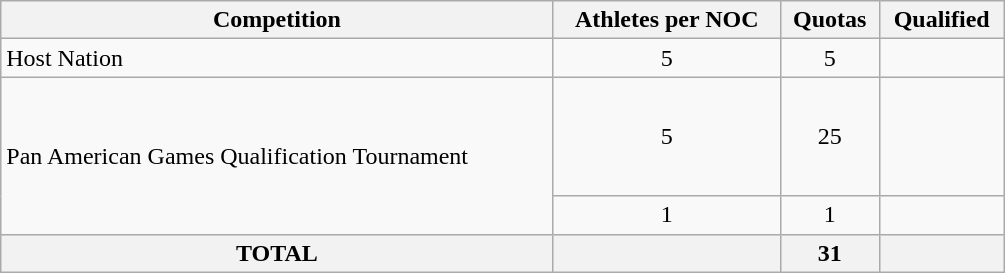<table class = "wikitable" width=670>
<tr>
<th>Competition</th>
<th>Athletes per NOC</th>
<th>Quotas</th>
<th>Qualified</th>
</tr>
<tr>
<td>Host Nation</td>
<td align="center">5</td>
<td align="center">5</td>
<td></td>
</tr>
<tr>
<td rowspan=2>Pan American Games Qualification Tournament</td>
<td align="center">5</td>
<td align="center">25</td>
<td><br><br><br><br></td>
</tr>
<tr>
<td align="center">1</td>
<td align="center">1</td>
<td></td>
</tr>
<tr>
<th>TOTAL</th>
<th></th>
<th>31</th>
<th></th>
</tr>
</table>
